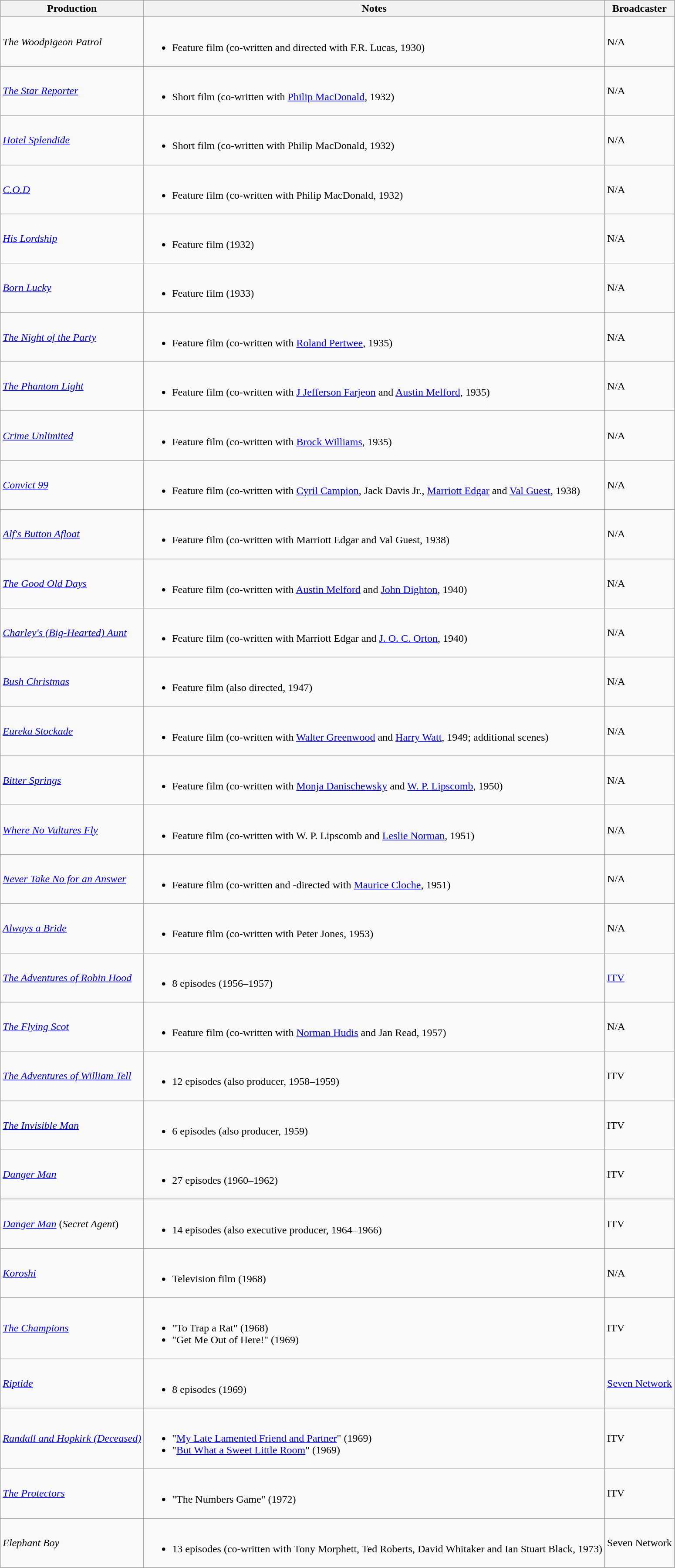<table class="wikitable">
<tr style="background:#ccc; text-align:center;">
<th>Production</th>
<th>Notes</th>
<th>Broadcaster</th>
</tr>
<tr>
<td><em>The Woodpigeon Patrol</em></td>
<td><br><ul><li>Feature film (co-written and directed with F.R. Lucas, 1930)</li></ul></td>
<td>N/A</td>
</tr>
<tr>
<td><em><a href='#'>The Star Reporter</a></em></td>
<td><br><ul><li>Short film (co-written with <a href='#'>Philip MacDonald</a>, 1932)</li></ul></td>
<td>N/A</td>
</tr>
<tr>
<td><em><a href='#'>Hotel Splendide</a></em></td>
<td><br><ul><li>Short film (co-written with Philip MacDonald, 1932)</li></ul></td>
<td>N/A</td>
</tr>
<tr>
<td><em><a href='#'>C.O.D</a></em></td>
<td><br><ul><li>Feature film (co-written with Philip MacDonald, 1932)</li></ul></td>
<td>N/A</td>
</tr>
<tr>
<td><em><a href='#'>His Lordship</a></em></td>
<td><br><ul><li>Feature film (1932)</li></ul></td>
<td>N/A</td>
</tr>
<tr>
<td><em><a href='#'>Born Lucky</a></em></td>
<td><br><ul><li>Feature film (1933)</li></ul></td>
<td>N/A</td>
</tr>
<tr>
<td><em><a href='#'>The Night of the Party</a></em></td>
<td><br><ul><li>Feature film (co-written with <a href='#'>Roland Pertwee</a>, 1935)</li></ul></td>
<td>N/A</td>
</tr>
<tr>
<td><em><a href='#'>The Phantom Light</a></em></td>
<td><br><ul><li>Feature film (co-written with <a href='#'>J Jefferson Farjeon</a> and <a href='#'>Austin Melford</a>, 1935)</li></ul></td>
<td>N/A</td>
</tr>
<tr>
<td><em><a href='#'>Crime Unlimited</a></em></td>
<td><br><ul><li>Feature film (co-written with <a href='#'>Brock Williams</a>, 1935)</li></ul></td>
<td>N/A</td>
</tr>
<tr>
<td><em><a href='#'>Convict 99</a></em></td>
<td><br><ul><li>Feature film (co-written with <a href='#'>Cyril Campion</a>, Jack Davis Jr., <a href='#'>Marriott Edgar</a> and <a href='#'>Val Guest</a>, 1938)</li></ul></td>
<td>N/A</td>
</tr>
<tr>
<td><em><a href='#'>Alf's Button Afloat</a></em></td>
<td><br><ul><li>Feature film (co-written with Marriott Edgar and Val Guest, 1938)</li></ul></td>
<td>N/A</td>
</tr>
<tr>
<td><em><a href='#'>The Good Old Days</a></em></td>
<td><br><ul><li>Feature film (co-written with <a href='#'>Austin Melford</a> and <a href='#'>John Dighton</a>, 1940)</li></ul></td>
<td>N/A</td>
</tr>
<tr>
<td><em><a href='#'>Charley's (Big-Hearted) Aunt</a></em></td>
<td><br><ul><li>Feature film (co-written with Marriott Edgar and <a href='#'>J. O. C. Orton</a>, 1940)</li></ul></td>
<td>N/A</td>
</tr>
<tr>
<td><em><a href='#'>Bush Christmas</a></em></td>
<td><br><ul><li>Feature film (also directed, 1947)</li></ul></td>
<td>N/A</td>
</tr>
<tr>
<td><em><a href='#'>Eureka Stockade</a></em></td>
<td><br><ul><li>Feature film (co-written with <a href='#'>Walter Greenwood</a> and <a href='#'>Harry Watt</a>, 1949; additional scenes)</li></ul></td>
<td>N/A</td>
</tr>
<tr>
<td><em><a href='#'>Bitter Springs</a></em></td>
<td><br><ul><li>Feature film (co-written with <a href='#'>Monja Danischewsky</a> and <a href='#'>W. P. Lipscomb</a>, 1950)</li></ul></td>
<td>N/A</td>
</tr>
<tr>
<td><em><a href='#'>Where No Vultures Fly</a></em></td>
<td><br><ul><li>Feature film (co-written with W. P. Lipscomb and <a href='#'>Leslie Norman</a>, 1951)</li></ul></td>
<td>N/A</td>
</tr>
<tr>
<td><em><a href='#'>Never Take No for an Answer</a></em></td>
<td><br><ul><li>Feature film (co-written and -directed with <a href='#'>Maurice Cloche</a>, 1951)</li></ul></td>
<td>N/A</td>
</tr>
<tr>
<td><em><a href='#'>Always a Bride</a></em></td>
<td><br><ul><li>Feature film (co-written with Peter Jones, 1953)</li></ul></td>
<td>N/A</td>
</tr>
<tr>
<td><em><a href='#'>The Adventures of Robin Hood</a></em></td>
<td><br><ul><li>8 episodes (1956–1957)</li></ul></td>
<td><a href='#'>ITV</a></td>
</tr>
<tr>
<td><em><a href='#'>The Flying Scot</a></em></td>
<td><br><ul><li>Feature film (co-written with <a href='#'>Norman Hudis</a> and Jan Read, 1957)</li></ul></td>
<td>N/A</td>
</tr>
<tr>
<td><em><a href='#'>The Adventures of William Tell</a></em></td>
<td><br><ul><li>12 episodes (also producer, 1958–1959)</li></ul></td>
<td>ITV</td>
</tr>
<tr>
<td><em><a href='#'>The Invisible Man</a></em></td>
<td><br><ul><li>6 episodes (also producer, 1959)</li></ul></td>
<td>ITV</td>
</tr>
<tr>
<td><em><a href='#'>Danger Man</a></em></td>
<td><br><ul><li>27 episodes (1960–1962)</li></ul></td>
<td>ITV</td>
</tr>
<tr>
<td><em><a href='#'>Danger Man</a></em> (<em>Secret Agent</em>)</td>
<td><br><ul><li>14 episodes (also executive producer, 1964–1966)</li></ul></td>
<td>ITV</td>
</tr>
<tr>
<td><em><a href='#'>Koroshi</a></em></td>
<td><br><ul><li>Television film (1968)</li></ul></td>
<td>N/A</td>
</tr>
<tr>
<td><em><a href='#'>The Champions</a></em></td>
<td><br><ul><li>"To Trap a Rat" (1968)</li><li>"Get Me Out of Here!" (1969)</li></ul></td>
<td>ITV</td>
</tr>
<tr>
<td><em><a href='#'>Riptide</a></em></td>
<td><br><ul><li>8 episodes (1969)</li></ul></td>
<td><a href='#'>Seven Network</a></td>
</tr>
<tr>
<td><em><a href='#'>Randall and Hopkirk (Deceased)</a></em></td>
<td><br><ul><li>"<a href='#'>My Late Lamented Friend and Partner</a>" (1969)</li><li>"<a href='#'>But What a Sweet Little Room</a>" (1969)</li></ul></td>
<td>ITV</td>
</tr>
<tr>
<td><em><a href='#'>The Protectors</a></em></td>
<td><br><ul><li>"The Numbers Game" (1972)</li></ul></td>
<td>ITV</td>
</tr>
<tr>
<td><em>Elephant Boy</em></td>
<td><br><ul><li>13 episodes (co-written with Tony Morphett, Ted Roberts, David Whitaker and Ian Stuart Black, 1973)</li></ul></td>
<td>Seven Network</td>
</tr>
</table>
